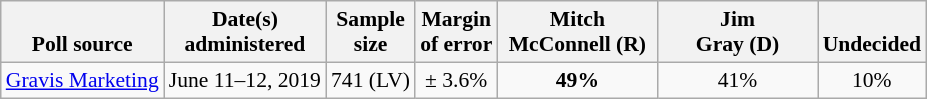<table class="wikitable" style="font-size:90%;text-align:center;">
<tr valign=bottom>
<th>Poll source</th>
<th>Date(s)<br>administered</th>
<th>Sample<br>size</th>
<th>Margin<br>of error</th>
<th style="width:100px;">Mitch<br>McConnell (R)</th>
<th style="width:100px;">Jim<br>Gray (D)</th>
<th>Undecided</th>
</tr>
<tr>
<td style="text-align:left;"><a href='#'>Gravis Marketing</a></td>
<td>June 11–12, 2019</td>
<td>741 (LV)</td>
<td>± 3.6%</td>
<td><strong>49%</strong></td>
<td>41%</td>
<td>10%</td>
</tr>
</table>
